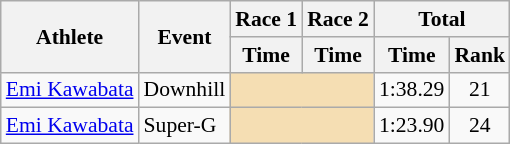<table class="wikitable" style="font-size:90%">
<tr>
<th rowspan="2">Athlete</th>
<th rowspan="2">Event</th>
<th>Race 1</th>
<th>Race 2</th>
<th colspan="2">Total</th>
</tr>
<tr>
<th>Time</th>
<th>Time</th>
<th>Time</th>
<th>Rank</th>
</tr>
<tr>
<td><a href='#'>Emi Kawabata</a></td>
<td>Downhill</td>
<td colspan="2" bgcolor="wheat"></td>
<td align="center">1:38.29</td>
<td align="center">21</td>
</tr>
<tr>
<td><a href='#'>Emi Kawabata</a></td>
<td>Super-G</td>
<td colspan="2" bgcolor="wheat"></td>
<td align="center">1:23.90</td>
<td align="center">24</td>
</tr>
</table>
